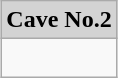<table class="wikitable" style="margin:0 auto;"  align="center"  colspan="2" cellpadding="3" style="font-size: 80%; width: 100%;">
<tr>
<td align=center colspan=2 style="background:#D3D3D3; font-size: 100%;"><strong>Cave No.2</strong></td>
</tr>
<tr>
<td><br></td>
</tr>
</table>
